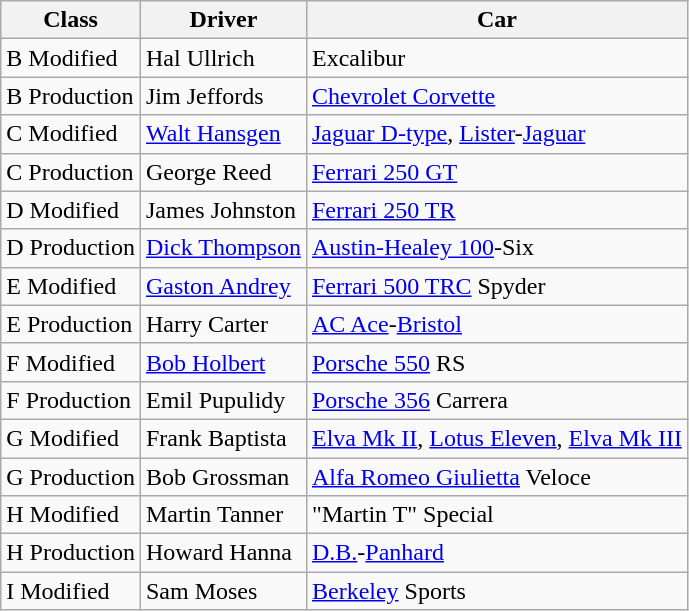<table class=wikitable>
<tr>
<th>Class</th>
<th>Driver</th>
<th>Car</th>
</tr>
<tr>
<td>B Modified</td>
<td> Hal Ullrich</td>
<td>Excalibur</td>
</tr>
<tr>
<td>B Production</td>
<td> Jim Jeffords</td>
<td><a href='#'>Chevrolet Corvette</a></td>
</tr>
<tr>
<td>C Modified</td>
<td> <a href='#'>Walt Hansgen</a></td>
<td><a href='#'>Jaguar D-type</a>, <a href='#'>Lister</a>-<a href='#'>Jaguar</a></td>
</tr>
<tr>
<td>C Production</td>
<td> George Reed</td>
<td><a href='#'>Ferrari 250 GT</a></td>
</tr>
<tr>
<td>D Modified</td>
<td> James Johnston</td>
<td><a href='#'>Ferrari 250 TR</a></td>
</tr>
<tr>
<td>D Production</td>
<td> <a href='#'>Dick Thompson</a></td>
<td><a href='#'>Austin-Healey 100</a>-Six</td>
</tr>
<tr>
<td>E Modified</td>
<td> <a href='#'>Gaston Andrey</a></td>
<td><a href='#'>Ferrari 500 TRC</a> Spyder</td>
</tr>
<tr>
<td>E Production</td>
<td> Harry Carter</td>
<td><a href='#'>AC Ace</a>-<a href='#'>Bristol</a></td>
</tr>
<tr>
<td>F Modified</td>
<td> <a href='#'>Bob Holbert</a></td>
<td><a href='#'>Porsche 550</a> RS</td>
</tr>
<tr>
<td>F Production</td>
<td> Emil Pupulidy</td>
<td><a href='#'>Porsche 356</a> Carrera</td>
</tr>
<tr>
<td>G Modified</td>
<td> Frank Baptista</td>
<td><a href='#'>Elva Mk II</a>, <a href='#'>Lotus Eleven</a>, <a href='#'>Elva Mk III</a></td>
</tr>
<tr>
<td>G Production</td>
<td> Bob Grossman</td>
<td><a href='#'>Alfa Romeo Giulietta</a> Veloce</td>
</tr>
<tr>
<td>H Modified</td>
<td> Martin Tanner</td>
<td>"Martin T" Special</td>
</tr>
<tr>
<td>H Production</td>
<td> Howard Hanna</td>
<td><a href='#'>D.B.</a>-<a href='#'>Panhard</a></td>
</tr>
<tr>
<td>I Modified</td>
<td> Sam Moses</td>
<td><a href='#'>Berkeley</a> Sports</td>
</tr>
</table>
